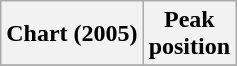<table class="wikitable sortable plainrowheaders" style="text-align:center">
<tr>
<th scope="col">Chart (2005)</th>
<th scope="col">Peak<br> position</th>
</tr>
<tr>
</tr>
</table>
